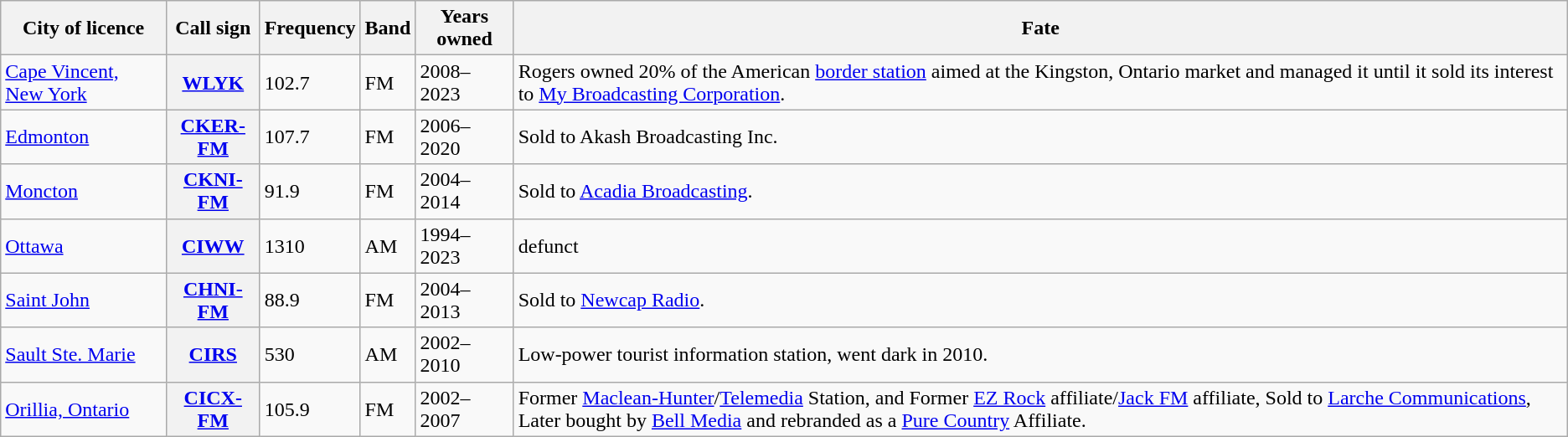<table class="wikitable sortable">
<tr>
<th scope="col">City of licence</th>
<th scope="col">Call sign</th>
<th scope="col">Frequency</th>
<th scope="col">Band</th>
<th scope="col">Years owned</th>
<th scope="col">Fate</th>
</tr>
<tr>
<td><a href='#'>Cape Vincent, New York</a></td>
<th scope="row"><a href='#'>WLYK</a></th>
<td data-sort-value=099900>102.7</td>
<td>FM</td>
<td>2008–2023</td>
<td>Rogers owned 20% of the American <a href='#'>border station</a> aimed at the Kingston, Ontario market and managed it until it sold its interest to <a href='#'>My Broadcasting Corporation</a>.</td>
</tr>
<tr>
<td><a href='#'>Edmonton</a></td>
<th scope="row"><a href='#'>CKER-FM</a></th>
<td data-sort-value=099900>107.7</td>
<td>FM</td>
<td>2006–2020</td>
<td>Sold to Akash Broadcasting Inc.</td>
</tr>
<tr>
<td><a href='#'>Moncton</a></td>
<th scope="row"><a href='#'>CKNI-FM</a></th>
<td data-sort-value=099900>91.9</td>
<td>FM</td>
<td>2004–2014</td>
<td>Sold to <a href='#'>Acadia Broadcasting</a>.</td>
</tr>
<tr>
<td><a href='#'>Ottawa</a></td>
<th scope="row"><a href='#'>CIWW</a></th>
<td data-sort-value=099900>1310</td>
<td>AM</td>
<td>1994–2023</td>
<td>defunct</td>
</tr>
<tr>
<td><a href='#'>Saint John</a></td>
<th scope="row"><a href='#'>CHNI-FM</a></th>
<td data-sort-value=099900>88.9</td>
<td>FM</td>
<td>2004–2013</td>
<td>Sold to <a href='#'>Newcap Radio</a>.</td>
</tr>
<tr>
<td><a href='#'>Sault Ste. Marie</a></td>
<th scope="row"><a href='#'>CIRS</a></th>
<td data-sort-value=099900>530</td>
<td>AM</td>
<td>2002–2010</td>
<td>Low-power tourist information station, went dark in 2010.</td>
</tr>
<tr>
<td><a href='#'>Orillia, Ontario</a></td>
<th scope="row"><a href='#'>CICX-FM</a></th>
<td data-sort-value=099900>105.9</td>
<td>FM</td>
<td>2002–2007</td>
<td>Former <a href='#'>Maclean-Hunter</a>/<a href='#'>Telemedia</a> Station, and Former <a href='#'>EZ Rock</a> affiliate/<a href='#'>Jack FM</a> affiliate, Sold to <a href='#'>Larche Communications</a>, Later bought by <a href='#'>Bell Media</a> and rebranded as a <a href='#'>Pure Country</a> Affiliate.</td>
</tr>
</table>
